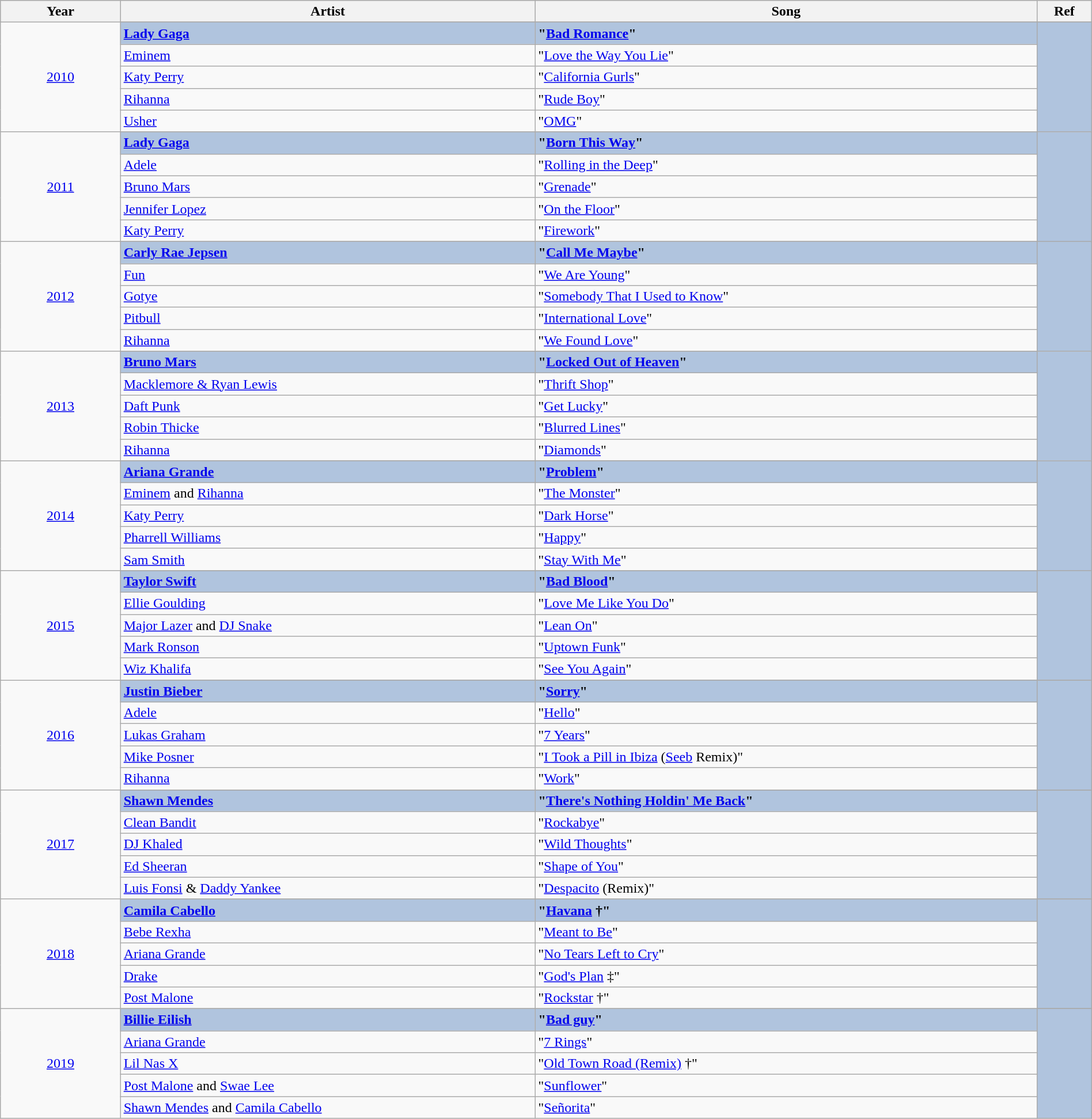<table class="wikitable" style="width:100%;">
<tr style="background:#bebebe;">
<th style="width:11%;">Year</th>
<th style="width:38%;">Artist</th>
<th style="width:46%;">Song</th>
<th style="width:5%;">Ref</th>
</tr>
<tr>
<td rowspan="6" align="center"><a href='#'>2010</a></td>
</tr>
<tr style="background:#B0C4DE">
<td><strong><a href='#'>Lady Gaga</a></strong></td>
<td><strong>"<a href='#'>Bad Romance</a>"</strong></td>
<td rowspan="6" align="center"></td>
</tr>
<tr>
<td><a href='#'>Eminem</a> </td>
<td>"<a href='#'>Love the Way You Lie</a>"</td>
</tr>
<tr>
<td><a href='#'>Katy Perry</a> </td>
<td>"<a href='#'>California Gurls</a>"</td>
</tr>
<tr>
<td><a href='#'>Rihanna</a></td>
<td>"<a href='#'>Rude Boy</a>"</td>
</tr>
<tr>
<td><a href='#'>Usher</a> </td>
<td>"<a href='#'>OMG</a>"</td>
</tr>
<tr>
<td rowspan="6" align="center"><a href='#'>2011</a></td>
</tr>
<tr style="background:#B0C4DE">
<td><strong><a href='#'>Lady Gaga</a></strong></td>
<td><strong>"<a href='#'>Born This Way</a>"</strong></td>
<td rowspan="6" align="center"></td>
</tr>
<tr>
<td><a href='#'>Adele</a></td>
<td>"<a href='#'>Rolling in the Deep</a>"</td>
</tr>
<tr>
<td><a href='#'>Bruno Mars</a></td>
<td>"<a href='#'>Grenade</a>"</td>
</tr>
<tr>
<td><a href='#'>Jennifer Lopez</a> </td>
<td>"<a href='#'>On the Floor</a>"</td>
</tr>
<tr>
<td><a href='#'>Katy Perry</a></td>
<td>"<a href='#'>Firework</a>"</td>
</tr>
<tr>
<td rowspan="6" align="center"><a href='#'>2012</a></td>
</tr>
<tr style="background:#B0C4DE">
<td><strong><a href='#'>Carly Rae Jepsen</a></strong></td>
<td><strong>"<a href='#'>Call Me Maybe</a>"</strong></td>
<td rowspan="6" align="center"></td>
</tr>
<tr>
<td><a href='#'>Fun</a> </td>
<td>"<a href='#'>We Are Young</a>"</td>
</tr>
<tr>
<td><a href='#'>Gotye</a> </td>
<td>"<a href='#'>Somebody That I Used to Know</a>"</td>
</tr>
<tr>
<td><a href='#'>Pitbull</a> </td>
<td>"<a href='#'>International Love</a>"</td>
</tr>
<tr>
<td><a href='#'>Rihanna</a> </td>
<td>"<a href='#'>We Found Love</a>"</td>
</tr>
<tr>
<td rowspan="6" align="center"><a href='#'>2013</a></td>
</tr>
<tr style="background:#B0C4DE">
<td><strong><a href='#'>Bruno Mars</a></strong></td>
<td><strong>"<a href='#'>Locked Out of Heaven</a>"</strong></td>
<td rowspan="6" align="center"></td>
</tr>
<tr>
<td><a href='#'>Macklemore & Ryan Lewis</a> </td>
<td>"<a href='#'>Thrift Shop</a>"</td>
</tr>
<tr>
<td><a href='#'>Daft Punk</a> </td>
<td>"<a href='#'>Get Lucky</a>"</td>
</tr>
<tr>
<td><a href='#'>Robin Thicke</a> </td>
<td>"<a href='#'>Blurred Lines</a>"</td>
</tr>
<tr>
<td><a href='#'>Rihanna</a></td>
<td>"<a href='#'>Diamonds</a>"</td>
</tr>
<tr>
<td rowspan="6" align="center"><a href='#'>2014</a></td>
</tr>
<tr style="background:#B0C4DE">
<td><strong><a href='#'>Ariana Grande</a> </strong></td>
<td><strong>"<a href='#'>Problem</a>"</strong></td>
<td rowspan="6" align="center"></td>
</tr>
<tr>
<td><a href='#'>Eminem</a> and <a href='#'>Rihanna</a></td>
<td>"<a href='#'>The Monster</a>"</td>
</tr>
<tr>
<td><a href='#'>Katy Perry</a> </td>
<td>"<a href='#'>Dark Horse</a>"</td>
</tr>
<tr>
<td><a href='#'>Pharrell Williams</a></td>
<td>"<a href='#'>Happy</a>"</td>
</tr>
<tr>
<td><a href='#'>Sam Smith</a></td>
<td>"<a href='#'>Stay With Me</a>"</td>
</tr>
<tr>
<td rowspan="6" align="center"><a href='#'>2015</a></td>
</tr>
<tr style="background:#B0C4DE">
<td><strong><a href='#'>Taylor Swift</a> </strong></td>
<td><strong>"<a href='#'>Bad Blood</a>"</strong></td>
<td rowspan="5" align="center"></td>
</tr>
<tr>
<td><a href='#'>Ellie Goulding</a></td>
<td>"<a href='#'>Love Me Like You Do</a>"</td>
</tr>
<tr>
<td><a href='#'>Major Lazer</a>  and <a href='#'>DJ Snake</a> </td>
<td>"<a href='#'>Lean On</a>"</td>
</tr>
<tr>
<td><a href='#'>Mark Ronson</a> </td>
<td>"<a href='#'>Uptown Funk</a>"</td>
</tr>
<tr>
<td><a href='#'>Wiz Khalifa</a> </td>
<td>"<a href='#'>See You Again</a>"</td>
</tr>
<tr>
<td rowspan="6" align="center"><a href='#'>2016</a></td>
</tr>
<tr style="background:#B0C4DE">
<td><strong><a href='#'>Justin Bieber</a></strong></td>
<td><strong>"<a href='#'>Sorry</a>"</strong></td>
<td rowspan="5" align="center"></td>
</tr>
<tr>
<td><a href='#'>Adele</a></td>
<td>"<a href='#'>Hello</a>"</td>
</tr>
<tr>
<td><a href='#'>Lukas Graham</a></td>
<td>"<a href='#'>7 Years</a>"</td>
</tr>
<tr>
<td><a href='#'>Mike Posner</a></td>
<td>"<a href='#'>I Took a Pill in Ibiza</a> (<a href='#'>Seeb</a> Remix)"</td>
</tr>
<tr>
<td><a href='#'>Rihanna</a> </td>
<td>"<a href='#'>Work</a>"</td>
</tr>
<tr>
<td rowspan="6" align="center"><a href='#'>2017</a></td>
</tr>
<tr style="background:#B0C4DE">
<td><strong><a href='#'>Shawn Mendes</a></strong></td>
<td><strong>"<a href='#'>There's Nothing Holdin' Me Back</a>"</strong></td>
<td rowspan="5" align="center"></td>
</tr>
<tr>
<td><a href='#'>Clean Bandit</a> </td>
<td>"<a href='#'>Rockabye</a>"</td>
</tr>
<tr>
<td><a href='#'>DJ Khaled</a> </td>
<td>"<a href='#'>Wild Thoughts</a>"</td>
</tr>
<tr>
<td><a href='#'>Ed Sheeran</a></td>
<td>"<a href='#'>Shape of You</a>"</td>
</tr>
<tr>
<td><a href='#'>Luis Fonsi</a> & <a href='#'>Daddy Yankee</a> </td>
<td>"<a href='#'>Despacito</a> (Remix)"</td>
</tr>
<tr>
<td rowspan="6" align="center"><a href='#'>2018</a></td>
</tr>
<tr style="background:#B0C4DE">
<td><strong><a href='#'>Camila Cabello</a>  </strong></td>
<td><strong>"<a href='#'>Havana</a> †"</strong></td>
<td rowspan="5" align="center"></td>
</tr>
<tr>
<td><a href='#'>Bebe Rexha</a> </td>
<td>"<a href='#'>Meant to Be</a>"</td>
</tr>
<tr>
<td><a href='#'>Ariana Grande</a></td>
<td>"<a href='#'>No Tears Left to Cry</a>"</td>
</tr>
<tr>
<td><a href='#'>Drake</a></td>
<td>"<a href='#'>God's Plan</a> ‡"</td>
</tr>
<tr>
<td><a href='#'>Post Malone</a> </td>
<td>"<a href='#'>Rockstar</a> †"</td>
</tr>
<tr>
<td rowspan="6" align="center"><a href='#'>2019</a></td>
</tr>
<tr style="background:#B0C4DE">
<td><strong><a href='#'>Billie Eilish</a></strong></td>
<td><strong>"<a href='#'>Bad guy</a>"</strong></td>
<td rowspan="5" align="center"></td>
</tr>
<tr>
<td><a href='#'>Ariana Grande</a></td>
<td>"<a href='#'>7 Rings</a>"</td>
</tr>
<tr>
<td><a href='#'>Lil Nas X</a> </td>
<td>"<a href='#'>Old Town Road (Remix)</a> †"</td>
</tr>
<tr>
<td><a href='#'>Post Malone</a> and <a href='#'>Swae Lee</a></td>
<td>"<a href='#'>Sunflower</a>"</td>
</tr>
<tr>
<td><a href='#'>Shawn Mendes</a> and <a href='#'>Camila Cabello</a></td>
<td>"<a href='#'>Señorita</a>"</td>
</tr>
</table>
